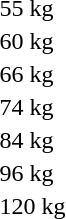<table>
<tr>
<td rowspan=2>55 kg</td>
<td rowspan=2></td>
<td rowspan=2></td>
<td></td>
</tr>
<tr>
<td></td>
</tr>
<tr>
<td rowspan=2>60 kg</td>
<td rowspan=2></td>
<td rowspan=2></td>
<td></td>
</tr>
<tr>
<td></td>
</tr>
<tr>
<td rowspan=2>66 kg</td>
<td rowspan=2></td>
<td rowspan=2></td>
<td></td>
</tr>
<tr>
<td></td>
</tr>
<tr>
<td rowspan=2>74 kg</td>
<td rowspan=2></td>
<td rowspan=2></td>
<td></td>
</tr>
<tr>
<td></td>
</tr>
<tr>
<td rowspan=2>84 kg</td>
<td rowspan=2></td>
<td rowspan=2></td>
<td></td>
</tr>
<tr>
<td></td>
</tr>
<tr>
<td rowspan=2>96 kg</td>
<td rowspan=2></td>
<td rowspan=2></td>
<td></td>
</tr>
<tr>
<td></td>
</tr>
<tr>
<td rowspan=2>120 kg</td>
<td rowspan=2></td>
<td rowspan=2></td>
<td></td>
</tr>
<tr>
<td></td>
</tr>
</table>
